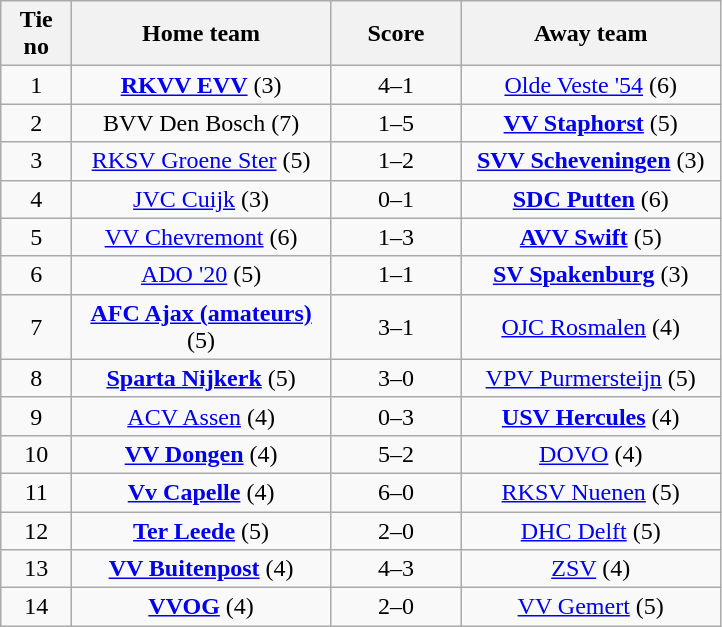<table class="wikitable" style="text-align: center">
<tr>
<th width=40>Tie no</th>
<th width=165>Home team</th>
<th width=80>Score</th>
<th width=165>Away team</th>
</tr>
<tr>
<td>1</td>
<td><strong><a href='#'>RKVV EVV</a></strong> (3)</td>
<td>4–1</td>
<td><a href='#'>Olde Veste '54</a> (6)</td>
</tr>
<tr>
<td>2</td>
<td>BVV Den Bosch (7)</td>
<td>1–5</td>
<td><strong><a href='#'>VV Staphorst</a></strong> (5)</td>
</tr>
<tr>
<td>3</td>
<td><a href='#'>RKSV Groene Ster</a> (5)</td>
<td>1–2</td>
<td><strong><a href='#'>SVV Scheveningen</a></strong> (3)</td>
</tr>
<tr>
<td>4</td>
<td><a href='#'>JVC Cuijk</a> (3)</td>
<td>0–1 </td>
<td><strong><a href='#'>SDC Putten</a></strong> (6)</td>
</tr>
<tr>
<td>5</td>
<td><a href='#'>VV Chevremont</a> (6)</td>
<td>1–3</td>
<td><strong><a href='#'>AVV Swift</a></strong> (5)</td>
</tr>
<tr>
<td>6</td>
<td><a href='#'>ADO '20</a> (5)</td>
<td>1–1  </td>
<td><strong><a href='#'>SV Spakenburg</a></strong> (3)</td>
</tr>
<tr>
<td>7</td>
<td><strong><a href='#'>AFC Ajax (amateurs)</a></strong> (5)</td>
<td>3–1</td>
<td><a href='#'>OJC Rosmalen</a> (4)</td>
</tr>
<tr>
<td>8</td>
<td><strong><a href='#'>Sparta Nijkerk</a></strong> (5)</td>
<td>3–0</td>
<td><a href='#'>VPV Purmersteijn</a> (5)</td>
</tr>
<tr>
<td>9</td>
<td><a href='#'>ACV Assen</a> (4)</td>
<td>0–3</td>
<td><strong><a href='#'>USV Hercules</a></strong> (4)</td>
</tr>
<tr>
<td>10</td>
<td><strong><a href='#'>VV Dongen</a></strong> (4)</td>
<td>5–2</td>
<td><a href='#'>DOVO</a> (4)</td>
</tr>
<tr>
<td>11</td>
<td><strong><a href='#'>Vv Capelle</a></strong> (4)</td>
<td>6–0</td>
<td><a href='#'>RKSV Nuenen</a> (5)</td>
</tr>
<tr>
<td>12</td>
<td><strong><a href='#'>Ter Leede</a></strong> (5)</td>
<td>2–0</td>
<td><a href='#'>DHC Delft</a> (5)</td>
</tr>
<tr>
<td>13</td>
<td><strong><a href='#'>VV Buitenpost</a></strong> (4)</td>
<td>4–3</td>
<td><a href='#'>ZSV</a> (4)</td>
</tr>
<tr>
<td>14</td>
<td><strong><a href='#'>VVOG</a></strong> (4)</td>
<td>2–0</td>
<td><a href='#'>VV Gemert</a> (5)</td>
</tr>
</table>
